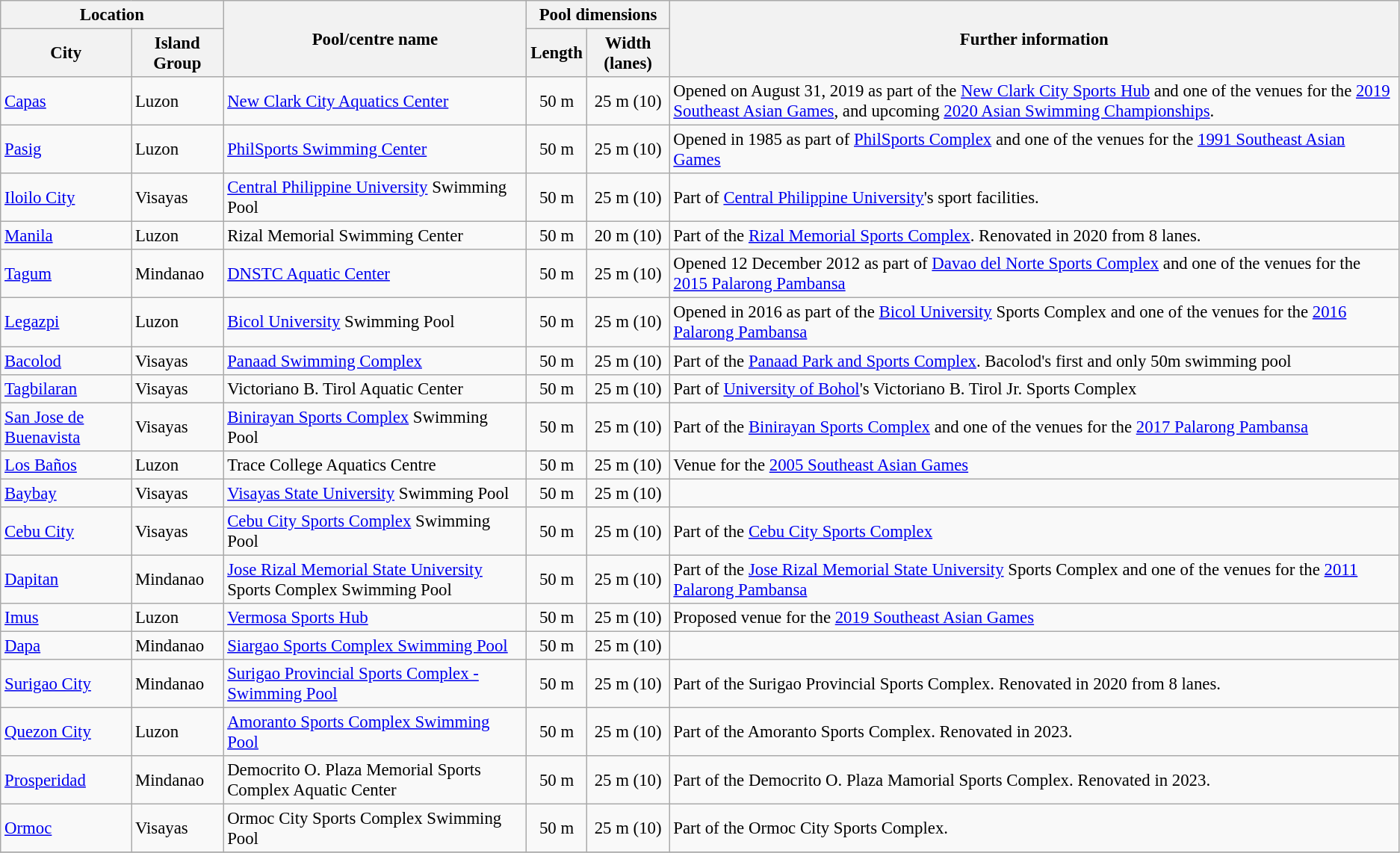<table class="wikitable sortable" style="font-size:95%">
<tr>
<th colspan="2">Location</th>
<th rowspan="2">Pool/centre name</th>
<th colspan="2">Pool dimensions</th>
<th rowspan="2">Further information</th>
</tr>
<tr>
<th>City</th>
<th>Island Group</th>
<th>Length</th>
<th>Width (lanes)</th>
</tr>
<tr>
<td><a href='#'>Capas</a></td>
<td>Luzon</td>
<td><a href='#'>New Clark City Aquatics Center</a></td>
<td align="center">50 m</td>
<td align="center">25 m (10)</td>
<td>Opened on August 31, 2019 as part of the <a href='#'>New Clark City Sports Hub</a> and one of the venues for the <a href='#'>2019 Southeast Asian Games</a>, and upcoming <a href='#'>2020 Asian Swimming Championships</a>.</td>
</tr>
<tr>
<td><a href='#'>Pasig</a></td>
<td>Luzon</td>
<td><a href='#'>PhilSports Swimming Center</a></td>
<td align="center">50 m</td>
<td align="center">25 m (10)</td>
<td>Opened in 1985 as part of <a href='#'>PhilSports Complex</a> and one of the venues for the <a href='#'>1991 Southeast Asian Games</a></td>
</tr>
<tr>
<td><a href='#'>Iloilo City</a></td>
<td>Visayas</td>
<td><a href='#'>Central Philippine University</a> Swimming Pool</td>
<td align="center">50 m</td>
<td align="center">25 m (10)</td>
<td>Part of <a href='#'>Central Philippine University</a>'s sport facilities.</td>
</tr>
<tr>
<td><a href='#'>Manila</a></td>
<td>Luzon</td>
<td>Rizal Memorial Swimming Center</td>
<td align="center">50 m</td>
<td align="center">20 m (10)</td>
<td>Part of the <a href='#'>Rizal Memorial Sports Complex</a>. Renovated in 2020 from 8 lanes.</td>
</tr>
<tr>
<td><a href='#'>Tagum</a></td>
<td>Mindanao</td>
<td><a href='#'>DNSTC Aquatic Center</a></td>
<td align="center">50 m</td>
<td align="center">25 m (10)</td>
<td>Opened 12 December 2012 as part of <a href='#'>Davao del Norte Sports Complex</a> and one of the venues for the <a href='#'>2015 Palarong Pambansa</a></td>
</tr>
<tr>
<td><a href='#'>Legazpi</a></td>
<td>Luzon</td>
<td><a href='#'>Bicol University</a> Swimming Pool</td>
<td align="center">50 m</td>
<td align="center">25 m (10)</td>
<td>Opened in 2016 as part of the <a href='#'>Bicol University</a> Sports Complex and one of the venues for the <a href='#'>2016 Palarong Pambansa</a></td>
</tr>
<tr>
<td><a href='#'>Bacolod</a></td>
<td>Visayas</td>
<td><a href='#'>Panaad Swimming Complex</a></td>
<td align="center">50 m</td>
<td align="center">25 m (10)</td>
<td>Part of the <a href='#'>Panaad Park and Sports Complex</a>. Bacolod's first and only 50m swimming pool</td>
</tr>
<tr>
<td><a href='#'>Tagbilaran</a></td>
<td>Visayas</td>
<td>Victoriano B. Tirol Aquatic Center</td>
<td align="center">50 m</td>
<td align="center">25 m (10)</td>
<td>Part of <a href='#'>University of Bohol</a>'s Victoriano B. Tirol Jr. Sports Complex</td>
</tr>
<tr>
<td><a href='#'>San Jose de Buenavista</a></td>
<td>Visayas</td>
<td><a href='#'>Binirayan Sports Complex</a> Swimming Pool</td>
<td align="center">50 m</td>
<td align="center">25 m (10)</td>
<td>Part of the <a href='#'>Binirayan Sports Complex</a> and one of the venues for the <a href='#'>2017 Palarong Pambansa</a></td>
</tr>
<tr>
<td><a href='#'>Los Baños</a></td>
<td>Luzon</td>
<td>Trace College Aquatics Centre</td>
<td align="center">50 m</td>
<td align="center">25 m (10)</td>
<td>Venue for the <a href='#'>2005 Southeast Asian Games</a></td>
</tr>
<tr>
<td><a href='#'>Baybay</a></td>
<td>Visayas</td>
<td><a href='#'>Visayas State University</a> Swimming Pool</td>
<td align="center">50 m</td>
<td align="center">25 m (10)</td>
<td></td>
</tr>
<tr>
<td><a href='#'>Cebu City</a></td>
<td>Visayas</td>
<td><a href='#'>Cebu City Sports Complex</a> Swimming Pool</td>
<td align="center">50 m</td>
<td align="center">25 m (10)</td>
<td>Part of the <a href='#'>Cebu City Sports Complex</a></td>
</tr>
<tr>
<td><a href='#'>Dapitan</a></td>
<td>Mindanao</td>
<td><a href='#'>Jose Rizal Memorial State University</a> Sports Complex Swimming Pool</td>
<td align="center">50 m</td>
<td align="center">25 m (10)</td>
<td>Part of the <a href='#'>Jose Rizal Memorial State University</a> Sports Complex and one of the venues for the <a href='#'>2011 Palarong Pambansa</a></td>
</tr>
<tr>
<td><a href='#'>Imus</a></td>
<td>Luzon</td>
<td><a href='#'>Vermosa Sports Hub</a></td>
<td align="center">50 m</td>
<td align="center">25 m (10)</td>
<td>Proposed venue for the <a href='#'>2019 Southeast Asian Games</a></td>
</tr>
<tr>
<td><a href='#'>Dapa</a></td>
<td>Mindanao</td>
<td><a href='#'>Siargao Sports Complex Swimming Pool</a></td>
<td align="center">50 m</td>
<td align="center">25 m (10)</td>
<td></td>
</tr>
<tr>
<td><a href='#'>Surigao City</a></td>
<td>Mindanao</td>
<td><a href='#'>Surigao Provincial Sports Complex - Swimming Pool</a></td>
<td align="center">50 m</td>
<td align="center">25 m (10)</td>
<td>Part of the Surigao Provincial Sports Complex. Renovated in 2020 from 8 lanes.</td>
</tr>
<tr>
<td><a href='#'>Quezon City</a></td>
<td>Luzon</td>
<td><a href='#'>Amoranto Sports Complex Swimming Pool</a></td>
<td align="center">50 m</td>
<td align="center">25 m (10)</td>
<td>Part of the Amoranto Sports Complex. Renovated in 2023.</td>
</tr>
<tr>
<td><a href='#'>Prosperidad</a></td>
<td>Mindanao</td>
<td>Democrito O. Plaza Memorial Sports Complex Aquatic Center</td>
<td align="center">50 m</td>
<td align="center">25 m (10)</td>
<td>Part of the Democrito O. Plaza Mamorial Sports Complex. Renovated in 2023.</td>
</tr>
<tr>
<td><a href='#'>Ormoc</a></td>
<td>Visayas</td>
<td>Ormoc City Sports Complex Swimming Pool</td>
<td align="center">50 m</td>
<td align="center">25 m (10)</td>
<td>Part of the Ormoc City Sports Complex.</td>
</tr>
<tr>
</tr>
</table>
